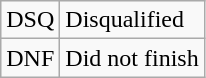<table class="wikitable">
<tr>
<td style="text-align:center;">DSQ</td>
<td>Disqualified</td>
</tr>
<tr>
<td style="text-align:center;">DNF</td>
<td>Did not finish</td>
</tr>
</table>
